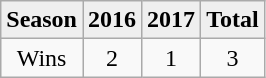<table class="wikitable sortable">
<tr style=background:#efefef;font-weight:bold>
<td>Season</td>
<td>2016</td>
<td>2017</td>
<td><strong>Total</strong></td>
</tr>
<tr align="center">
<td>Wins</td>
<td>2</td>
<td>1</td>
<td>3</td>
</tr>
</table>
